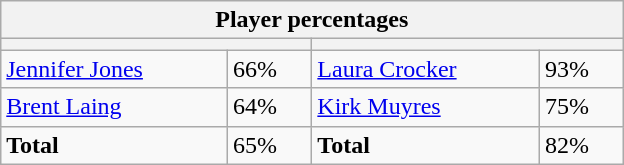<table class="wikitable">
<tr>
<th colspan=4 width=400>Player percentages</th>
</tr>
<tr>
<th colspan=2 width=200 style="white-space:nowrap;"></th>
<th colspan=2 width=200 style="white-space:nowrap;"> </th>
</tr>
<tr>
<td><a href='#'>Jennifer Jones</a></td>
<td>66%</td>
<td><a href='#'>Laura Crocker</a></td>
<td>93%</td>
</tr>
<tr>
<td><a href='#'>Brent Laing</a></td>
<td>64%</td>
<td><a href='#'>Kirk Muyres</a></td>
<td>75%</td>
</tr>
<tr>
<td><strong>Total</strong></td>
<td>65%</td>
<td><strong>Total</strong></td>
<td>82%</td>
</tr>
</table>
